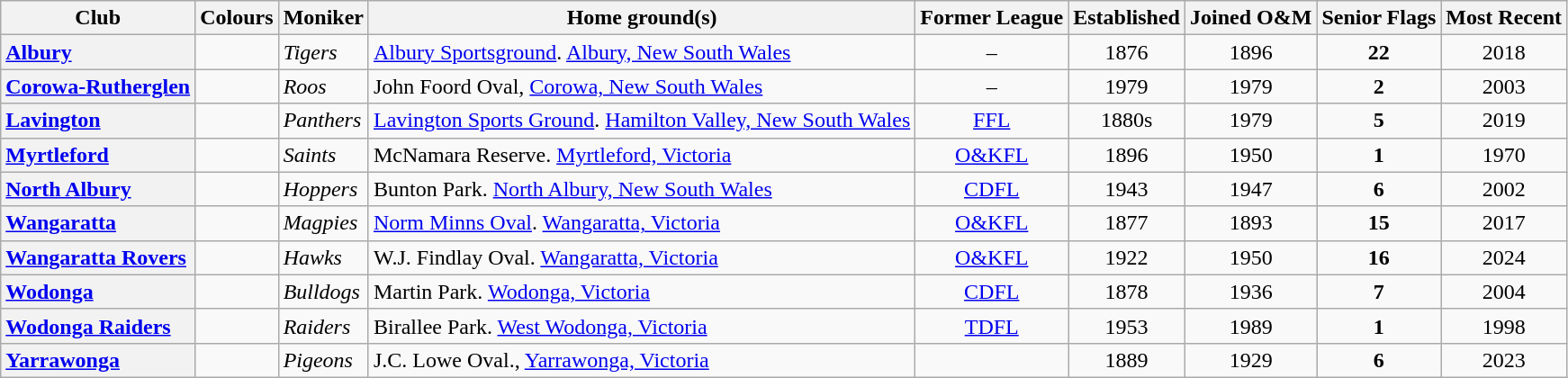<table class="wikitable sortable">
<tr>
<th>Club</th>
<th>Colours</th>
<th>Moniker</th>
<th>Home ground(s)</th>
<th>Former League</th>
<th>Established</th>
<th>Joined O&M</th>
<th>Senior Flags</th>
<th>Most Recent</th>
</tr>
<tr>
<th style="text-align:left"><a href='#'>Albury</a></th>
<td></td>
<td><em>Tigers</em></td>
<td><a href='#'>Albury Sportsground</a>. <a href='#'>Albury, New South Wales</a></td>
<td style="text-align:center;">–</td>
<td style="text-align:center;">1876</td>
<td style="text-align:center;">1896</td>
<td style="text-align:center;"><strong>22</strong></td>
<td style="text-align:center;">2018</td>
</tr>
<tr>
<th style="text-align:left"><a href='#'>Corowa-Rutherglen</a></th>
<td></td>
<td><em>Roos</em></td>
<td>John Foord Oval, <a href='#'>Corowa, New South Wales</a></td>
<td style="text-align:center;">–</td>
<td style="text-align:center;">1979</td>
<td style="text-align:center;">1979</td>
<td style="text-align:center;"><strong>2</strong></td>
<td style="text-align:center;">2003</td>
</tr>
<tr>
<th style="text-align:left"><a href='#'>Lavington</a></th>
<td></td>
<td><em>Panthers</em></td>
<td><a href='#'>Lavington Sports Ground</a>. <a href='#'>Hamilton Valley, New South Wales</a></td>
<td style="text-align:center;"><a href='#'>FFL</a></td>
<td style="text-align:center;">1880s</td>
<td style="text-align:center;">1979</td>
<td style="text-align:center;"><strong>5</strong></td>
<td style="text-align:center;">2019</td>
</tr>
<tr>
<th style="text-align:left"><a href='#'>Myrtleford</a></th>
<td></td>
<td><em>Saints</em></td>
<td>McNamara Reserve. <a href='#'>Myrtleford, Victoria</a></td>
<td style="text-align:center;"><a href='#'>O&KFL</a></td>
<td style="text-align:center;">1896</td>
<td style="text-align:center;">1950</td>
<td style="text-align:center;"><strong>1</strong></td>
<td style="text-align:center;">1970</td>
</tr>
<tr>
<th style="text-align:left"><a href='#'>North Albury</a></th>
<td></td>
<td><em>Hoppers</em></td>
<td>Bunton Park. <a href='#'>North Albury, New South Wales</a></td>
<td style="text-align:center;"><a href='#'>CDFL</a></td>
<td style="text-align:center;">1943</td>
<td style="text-align:center;">1947</td>
<td style="text-align:center;"><strong>6</strong></td>
<td style="text-align:center;">2002</td>
</tr>
<tr>
<th style="text-align:left"><a href='#'>Wangaratta</a></th>
<td></td>
<td><em>Magpies</em></td>
<td><a href='#'>Norm Minns Oval</a>. <a href='#'>Wangaratta, Victoria</a></td>
<td style="text-align:center;"><a href='#'>O&KFL</a></td>
<td style="text-align:center;">1877</td>
<td style="text-align:center;">1893</td>
<td style="text-align:center;"><strong>15</strong></td>
<td style="text-align:center;">2017</td>
</tr>
<tr>
<th style="text-align:left"><a href='#'>Wangaratta Rovers</a></th>
<td></td>
<td><em>Hawks</em></td>
<td>W.J. Findlay Oval. <a href='#'>Wangaratta, Victoria</a></td>
<td style="text-align:center;"><a href='#'>O&KFL</a></td>
<td style="text-align:center;">1922</td>
<td style="text-align:center;">1950</td>
<td style="text-align:center;"><strong>16</strong></td>
<td style="text-align:center;">2024</td>
</tr>
<tr>
<th style="text-align:left"><a href='#'>Wodonga</a></th>
<td></td>
<td><em>Bulldogs</em></td>
<td>Martin Park. <a href='#'>Wodonga, Victoria</a></td>
<td style="text-align:center;"><a href='#'>CDFL</a></td>
<td style="text-align:center;">1878</td>
<td style="text-align:center;">1936</td>
<td style="text-align:center;"><strong>7</strong></td>
<td style="text-align:center;">2004</td>
</tr>
<tr>
<th style="text-align:left"><a href='#'>Wodonga Raiders</a></th>
<td></td>
<td><em>Raiders</em></td>
<td>Birallee Park. <a href='#'>West Wodonga, Victoria</a></td>
<td style="text-align:center;"><a href='#'>TDFL</a></td>
<td style="text-align:center;">1953</td>
<td style="text-align:center;">1989</td>
<td style="text-align:center;"><strong>1</strong></td>
<td style="text-align:center;">1998</td>
</tr>
<tr>
<th style="text-align:left"><a href='#'>Yarrawonga</a></th>
<td></td>
<td><em>Pigeons</em></td>
<td>J.C. Lowe Oval., <a href='#'>Yarrawonga, Victoria</a></td>
<td style="text-align:center;"></td>
<td style="text-align:center;">1889</td>
<td style="text-align:center;">1929</td>
<td style="text-align:center;"><strong>6</strong></td>
<td style="text-align:center;">2023</td>
</tr>
</table>
